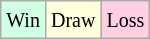<table class="wikitable">
<tr>
<td style="background-color: #d0ffe3;"><small>Win</small></td>
<td style="background-color: #ffffdd;"><small>Draw</small></td>
<td style="background-color: #ffd0e3;"><small>Loss</small></td>
</tr>
</table>
